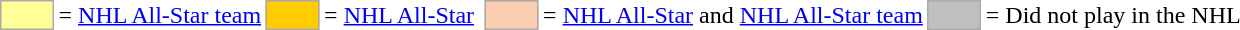<table>
<tr>
<td style="background-color:#FFFF99; border:1px solid #aaaaaa; width:2em;"></td>
<td>= <a href='#'>NHL All-Star team</a></td>
<td style="background-color:#FFCC00; border:1px solid #aaaaaa; width:2em;"></td>
<td>= <a href='#'>NHL All-Star</a></td>
<td></td>
<td style="background-color:#FBCEB1; border:1px solid #aaaaaa; width:2em;"></td>
<td>= <a href='#'>NHL All-Star</a>  and <a href='#'>NHL All-Star team</a></td>
<td style="background-color:#C0C0C0; border:1px solid #aaaaaa; width:2em;"></td>
<td>= Did not play in the NHL</td>
</tr>
</table>
